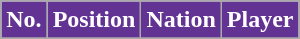<table class="wikitable sortable">
<tr>
<th style="background:#633394; color:white;" scope="col">No.</th>
<th style="background:#633394; color:white;" scope="col">Position</th>
<th style="background:#633394; color:white;" scope="col">Nation</th>
<th style="background:#633394; color:white;" scope="col">Player</th>
</tr>
<tr>
</tr>
</table>
